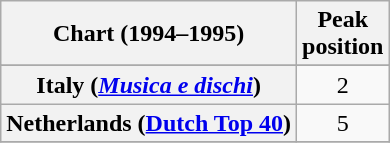<table class="wikitable sortable plainrowheaders" style="text-align:center;">
<tr>
<th>Chart (1994–1995)</th>
<th>Peak<br>position</th>
</tr>
<tr>
</tr>
<tr>
</tr>
<tr>
<th scope="row">Italy (<em><a href='#'>Musica e dischi</a></em>)</th>
<td>2</td>
</tr>
<tr>
<th scope="row">Netherlands (<a href='#'>Dutch Top 40</a>)</th>
<td>5</td>
</tr>
<tr>
</tr>
</table>
